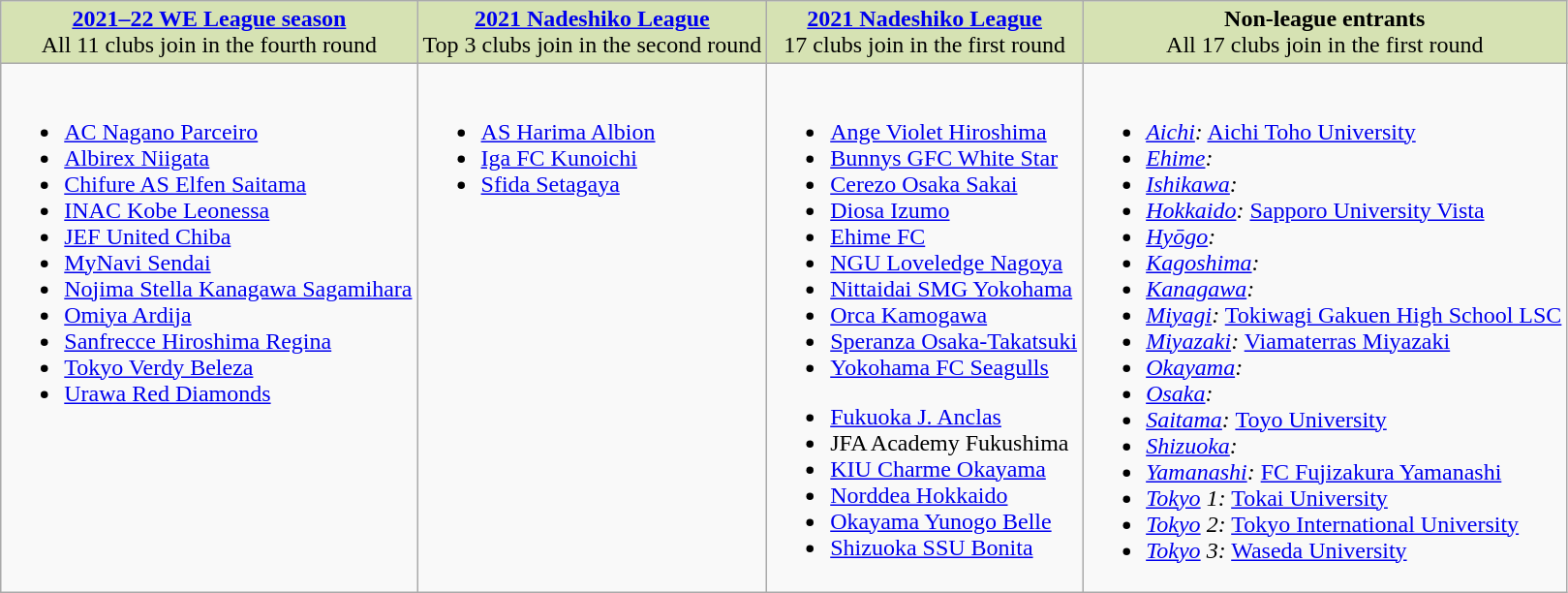<table class="wikitable">
<tr style="vertical-align:top; background:#d6e2b3; text-align:center;">
<td><strong><a href='#'>2021–22 WE League season</a></strong><br>All 11 clubs join in the fourth round</td>
<td><strong><a href='#'>2021 Nadeshiko League</a></strong><br>Top 3 clubs join in the second round</td>
<td><strong><a href='#'>2021 Nadeshiko League</a></strong><br>17 clubs join in the first round</td>
<td><strong>Non-league entrants</strong><br>All 17 clubs join in the first round</td>
</tr>
<tr valign="top">
<td><br><ul><li><a href='#'>AC Nagano Parceiro</a></li><li><a href='#'>Albirex Niigata</a></li><li><a href='#'>Chifure AS Elfen Saitama</a></li><li><a href='#'>INAC Kobe Leonessa</a></li><li><a href='#'>JEF United Chiba</a></li><li><a href='#'>MyNavi Sendai</a></li><li><a href='#'>Nojima Stella Kanagawa Sagamihara</a></li><li><a href='#'>Omiya Ardija</a></li><li><a href='#'>Sanfrecce Hiroshima Regina</a></li><li><a href='#'>Tokyo Verdy Beleza</a></li><li><a href='#'>Urawa Red Diamonds</a></li></ul></td>
<td><br><ul><li><a href='#'>AS Harima Albion</a></li><li><a href='#'>Iga FC Kunoichi</a></li><li><a href='#'>Sfida Setagaya</a></li></ul></td>
<td><br><ul><li><a href='#'>Ange Violet Hiroshima</a></li><li><a href='#'>Bunnys GFC White Star</a></li><li><a href='#'>Cerezo Osaka Sakai</a></li><li><a href='#'>Diosa Izumo</a></li><li><a href='#'>Ehime FC</a></li><li><a href='#'>NGU Loveledge Nagoya</a></li><li><a href='#'>Nittaidai SMG Yokohama</a></li><li><a href='#'>Orca Kamogawa</a></li><li><a href='#'>Speranza Osaka-Takatsuki</a></li><li><a href='#'>Yokohama FC Seagulls</a></li></ul><ul><li><a href='#'>Fukuoka J. Anclas</a></li><li>JFA Academy Fukushima</li><li><a href='#'>KIU Charme Okayama</a></li><li><a href='#'>Norddea Hokkaido</a></li><li><a href='#'>Okayama Yunogo Belle</a></li><li><a href='#'>Shizuoka SSU Bonita</a></li></ul></td>
<td><br><ul><li><em><a href='#'>Aichi</a>:</em> <a href='#'>Aichi Toho University</a></li><li><em><a href='#'>Ehime</a>:</em> </li><li><em><a href='#'>Ishikawa</a>:</em> </li><li><em><a href='#'>Hokkaido</a>:</em> <a href='#'>Sapporo University Vista</a></li><li><em><a href='#'>Hyōgo</a>:</em> </li><li><em><a href='#'>Kagoshima</a>:</em> </li><li><em><a href='#'>Kanagawa</a>:</em> </li><li><em><a href='#'>Miyagi</a>:</em> <a href='#'>Tokiwagi Gakuen High School LSC</a></li><li><em><a href='#'>Miyazaki</a>:</em> <a href='#'>Viamaterras Miyazaki</a></li><li><em><a href='#'>Okayama</a>:</em> </li><li><em><a href='#'>Osaka</a>:</em> </li><li><em><a href='#'>Saitama</a>:</em> <a href='#'>Toyo University</a></li><li><em><a href='#'>Shizuoka</a>:</em> </li><li><em><a href='#'>Yamanashi</a>:</em> <a href='#'>FC Fujizakura Yamanashi</a></li><li><em><a href='#'>Tokyo</a> 1:</em> <a href='#'>Tokai University</a></li><li><em><a href='#'>Tokyo</a> 2:</em> <a href='#'>Tokyo International University</a></li><li><em><a href='#'>Tokyo</a> 3:</em> <a href='#'>Waseda University</a></li></ul></td>
</tr>
</table>
